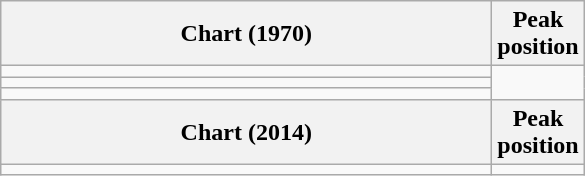<table class="wikitable sortable">
<tr>
<th style="width:20em;">Chart (1970)</th>
<th>Peak<br>position</th>
</tr>
<tr>
<td></td>
</tr>
<tr>
<td></td>
</tr>
<tr>
<td></td>
</tr>
<tr>
<th style="width:20em;">Chart (2014)</th>
<th>Peak<br>position</th>
</tr>
<tr>
<td></td>
</tr>
</table>
